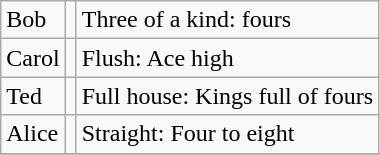<table class="wikitable">
<tr>
<td>Bob</td>
<td></td>
<td>Three of a kind: fours</td>
</tr>
<tr>
<td>Carol</td>
<td></td>
<td>Flush: Ace high</td>
</tr>
<tr>
<td>Ted</td>
<td></td>
<td>Full house: Kings full of fours</td>
</tr>
<tr>
<td>Alice</td>
<td></td>
<td>Straight: Four to eight</td>
</tr>
<tr>
</tr>
</table>
